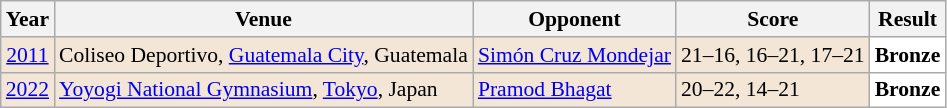<table class="sortable wikitable" style="font-size: 90%;">
<tr>
<th>Year</th>
<th>Venue</th>
<th>Opponent</th>
<th>Score</th>
<th>Result</th>
</tr>
<tr style="background:#F3E6D7">
<td align="center"><a href='#'>2011</a></td>
<td align="left">Coliseo Deportivo, <a href='#'>Guatemala City</a>, Guatemala</td>
<td align="left"> <a href='#'>Simón Cruz Mondejar</a></td>
<td align="left">21–16, 16–21, 17–21</td>
<td style="text-align:left; background:white"> <strong>Bronze</strong></td>
</tr>
<tr style="background:#F3E6D7">
<td align="center"><a href='#'>2022</a></td>
<td align="left"><a href='#'>Yoyogi National Gymnasium</a>, <a href='#'>Tokyo</a>, Japan</td>
<td align="left"> <a href='#'>Pramod Bhagat</a></td>
<td align="left">20–22, 14–21</td>
<td style="text-align:left; background:white"> <strong>Bronze</strong></td>
</tr>
</table>
